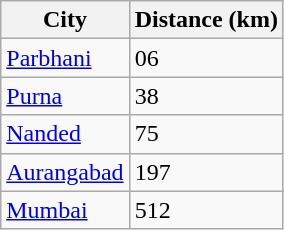<table class="wikitable">
<tr>
<th>City</th>
<th>Distance (km)</th>
</tr>
<tr>
<td><a href='#'>Parbhani</a></td>
<td>06</td>
</tr>
<tr>
<td><a href='#'>Purna</a></td>
<td>38</td>
</tr>
<tr>
<td><a href='#'>Nanded</a></td>
<td>75</td>
</tr>
<tr>
<td><a href='#'>Aurangabad</a></td>
<td>197</td>
</tr>
<tr>
<td><a href='#'>Mumbai</a></td>
<td>512</td>
</tr>
</table>
